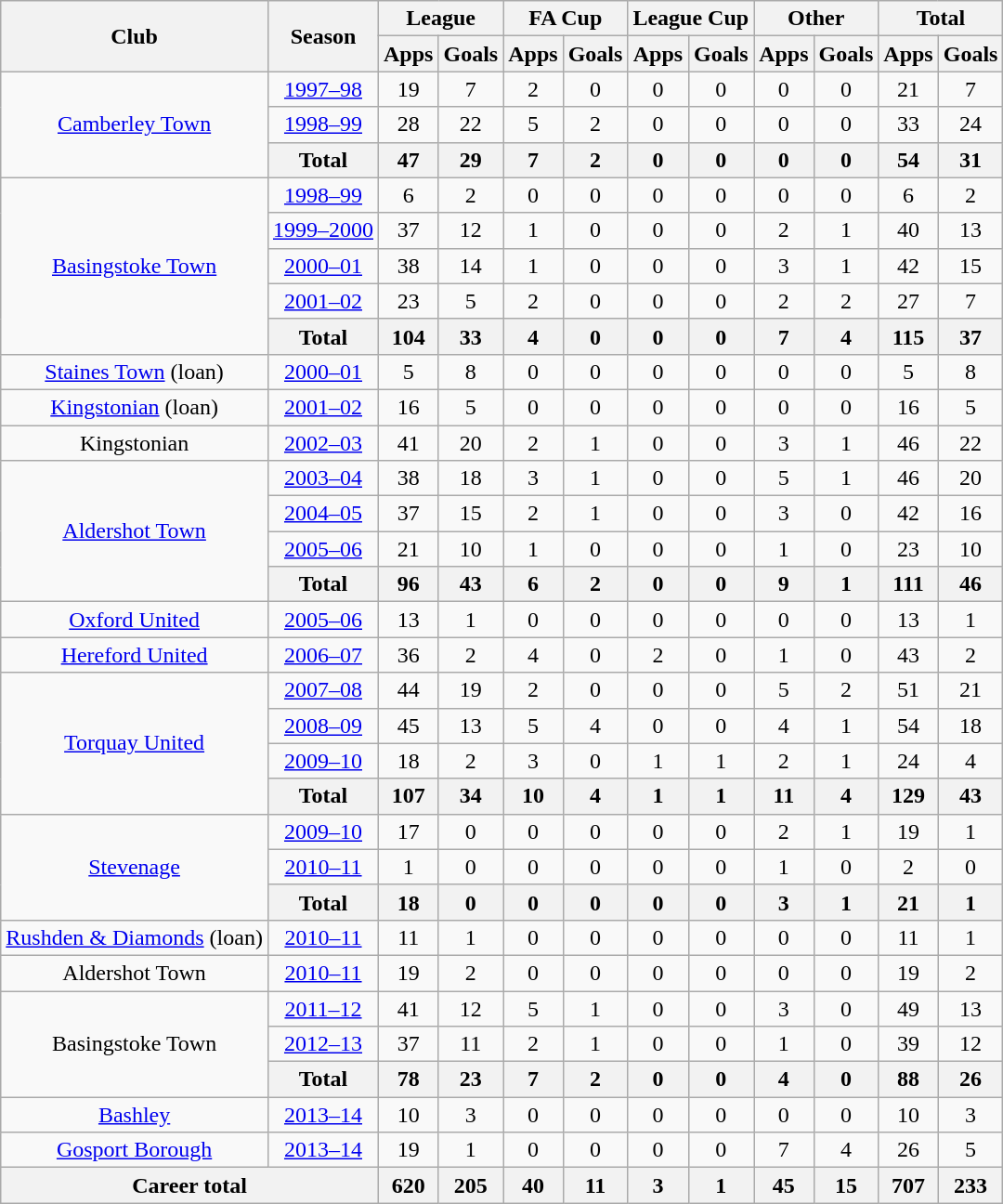<table class="wikitable" style="text-align:center">
<tr>
<th rowspan="2">Club</th>
<th rowspan="2">Season</th>
<th colspan="2">League</th>
<th colspan="2">FA Cup</th>
<th colspan="2">League Cup</th>
<th colspan="2">Other</th>
<th colspan="2">Total</th>
</tr>
<tr>
<th>Apps</th>
<th>Goals</th>
<th>Apps</th>
<th>Goals</th>
<th>Apps</th>
<th>Goals</th>
<th>Apps</th>
<th>Goals</th>
<th>Apps</th>
<th>Goals</th>
</tr>
<tr>
<td rowspan="3"><a href='#'>Camberley Town</a></td>
<td><a href='#'>1997–98</a></td>
<td>19</td>
<td>7</td>
<td>2</td>
<td>0</td>
<td>0</td>
<td>0</td>
<td>0</td>
<td>0</td>
<td>21</td>
<td>7</td>
</tr>
<tr>
<td><a href='#'>1998–99</a></td>
<td>28</td>
<td>22</td>
<td>5</td>
<td>2</td>
<td>0</td>
<td>0</td>
<td>0</td>
<td>0</td>
<td>33</td>
<td>24</td>
</tr>
<tr>
<th>Total</th>
<th>47</th>
<th>29</th>
<th>7</th>
<th>2</th>
<th>0</th>
<th>0</th>
<th>0</th>
<th>0</th>
<th>54</th>
<th>31</th>
</tr>
<tr>
<td rowspan="5"><a href='#'>Basingstoke Town</a></td>
<td><a href='#'>1998–99</a></td>
<td>6</td>
<td>2</td>
<td>0</td>
<td>0</td>
<td>0</td>
<td>0</td>
<td>0</td>
<td>0</td>
<td>6</td>
<td>2</td>
</tr>
<tr>
<td><a href='#'>1999–2000</a></td>
<td>37</td>
<td>12</td>
<td>1</td>
<td>0</td>
<td>0</td>
<td>0</td>
<td>2</td>
<td>1</td>
<td>40</td>
<td>13</td>
</tr>
<tr>
<td><a href='#'>2000–01</a></td>
<td>38</td>
<td>14</td>
<td>1</td>
<td>0</td>
<td>0</td>
<td>0</td>
<td>3</td>
<td>1</td>
<td>42</td>
<td>15</td>
</tr>
<tr>
<td><a href='#'>2001–02</a></td>
<td>23</td>
<td>5</td>
<td>2</td>
<td>0</td>
<td>0</td>
<td>0</td>
<td>2</td>
<td>2</td>
<td>27</td>
<td>7</td>
</tr>
<tr>
<th>Total</th>
<th>104</th>
<th>33</th>
<th>4</th>
<th>0</th>
<th>0</th>
<th>0</th>
<th>7</th>
<th>4</th>
<th>115</th>
<th>37</th>
</tr>
<tr>
<td><a href='#'>Staines Town</a> (loan)</td>
<td><a href='#'>2000–01</a></td>
<td>5</td>
<td>8</td>
<td>0</td>
<td>0</td>
<td>0</td>
<td>0</td>
<td>0</td>
<td>0</td>
<td>5</td>
<td>8</td>
</tr>
<tr>
<td><a href='#'>Kingstonian</a> (loan)</td>
<td><a href='#'>2001–02</a></td>
<td>16</td>
<td>5</td>
<td>0</td>
<td>0</td>
<td>0</td>
<td>0</td>
<td>0</td>
<td>0</td>
<td>16</td>
<td>5</td>
</tr>
<tr>
<td>Kingstonian</td>
<td><a href='#'>2002–03</a></td>
<td>41</td>
<td>20</td>
<td>2</td>
<td>1</td>
<td>0</td>
<td>0</td>
<td>3</td>
<td>1</td>
<td>46</td>
<td>22</td>
</tr>
<tr>
<td rowspan="4"><a href='#'>Aldershot Town</a></td>
<td><a href='#'>2003–04</a></td>
<td>38</td>
<td>18</td>
<td>3</td>
<td>1</td>
<td>0</td>
<td>0</td>
<td>5</td>
<td>1</td>
<td>46</td>
<td>20</td>
</tr>
<tr>
<td><a href='#'>2004–05</a></td>
<td>37</td>
<td>15</td>
<td>2</td>
<td>1</td>
<td>0</td>
<td>0</td>
<td>3</td>
<td>0</td>
<td>42</td>
<td>16</td>
</tr>
<tr>
<td><a href='#'>2005–06</a></td>
<td>21</td>
<td>10</td>
<td>1</td>
<td>0</td>
<td>0</td>
<td>0</td>
<td>1</td>
<td>0</td>
<td>23</td>
<td>10</td>
</tr>
<tr>
<th>Total</th>
<th>96</th>
<th>43</th>
<th>6</th>
<th>2</th>
<th>0</th>
<th>0</th>
<th>9</th>
<th>1</th>
<th>111</th>
<th>46</th>
</tr>
<tr>
<td><a href='#'>Oxford United</a></td>
<td><a href='#'>2005–06</a></td>
<td>13</td>
<td>1</td>
<td>0</td>
<td>0</td>
<td>0</td>
<td>0</td>
<td>0</td>
<td>0</td>
<td>13</td>
<td>1</td>
</tr>
<tr>
<td><a href='#'>Hereford United</a></td>
<td><a href='#'>2006–07</a></td>
<td>36</td>
<td>2</td>
<td>4</td>
<td>0</td>
<td>2</td>
<td>0</td>
<td>1</td>
<td>0</td>
<td>43</td>
<td>2</td>
</tr>
<tr>
<td rowspan="4"><a href='#'>Torquay United</a></td>
<td><a href='#'>2007–08</a></td>
<td>44</td>
<td>19</td>
<td>2</td>
<td>0</td>
<td>0</td>
<td>0</td>
<td>5</td>
<td>2</td>
<td>51</td>
<td>21</td>
</tr>
<tr>
<td><a href='#'>2008–09</a></td>
<td>45</td>
<td>13</td>
<td>5</td>
<td>4</td>
<td>0</td>
<td>0</td>
<td>4</td>
<td>1</td>
<td>54</td>
<td>18</td>
</tr>
<tr>
<td><a href='#'>2009–10</a></td>
<td>18</td>
<td>2</td>
<td>3</td>
<td>0</td>
<td>1</td>
<td>1</td>
<td>2</td>
<td>1</td>
<td>24</td>
<td>4</td>
</tr>
<tr>
<th>Total</th>
<th>107</th>
<th>34</th>
<th>10</th>
<th>4</th>
<th>1</th>
<th>1</th>
<th>11</th>
<th>4</th>
<th>129</th>
<th>43</th>
</tr>
<tr>
<td rowspan="3"><a href='#'>Stevenage</a></td>
<td><a href='#'>2009–10</a></td>
<td>17</td>
<td>0</td>
<td>0</td>
<td>0</td>
<td>0</td>
<td>0</td>
<td>2</td>
<td>1</td>
<td>19</td>
<td>1</td>
</tr>
<tr>
<td><a href='#'>2010–11</a></td>
<td>1</td>
<td>0</td>
<td>0</td>
<td>0</td>
<td>0</td>
<td>0</td>
<td>1</td>
<td>0</td>
<td>2</td>
<td>0</td>
</tr>
<tr>
<th>Total</th>
<th>18</th>
<th>0</th>
<th>0</th>
<th>0</th>
<th>0</th>
<th>0</th>
<th>3</th>
<th>1</th>
<th>21</th>
<th>1</th>
</tr>
<tr>
<td><a href='#'>Rushden & Diamonds</a> (loan)</td>
<td><a href='#'>2010–11</a></td>
<td>11</td>
<td>1</td>
<td>0</td>
<td>0</td>
<td>0</td>
<td>0</td>
<td>0</td>
<td>0</td>
<td>11</td>
<td>1</td>
</tr>
<tr>
<td>Aldershot Town</td>
<td><a href='#'>2010–11</a></td>
<td>19</td>
<td>2</td>
<td>0</td>
<td>0</td>
<td>0</td>
<td>0</td>
<td>0</td>
<td>0</td>
<td>19</td>
<td>2</td>
</tr>
<tr>
<td rowspan="3">Basingstoke Town</td>
<td><a href='#'>2011–12</a></td>
<td>41</td>
<td>12</td>
<td>5</td>
<td>1</td>
<td>0</td>
<td>0</td>
<td>3</td>
<td>0</td>
<td>49</td>
<td>13</td>
</tr>
<tr>
<td><a href='#'>2012–13</a></td>
<td>37</td>
<td>11</td>
<td>2</td>
<td>1</td>
<td>0</td>
<td>0</td>
<td>1</td>
<td>0</td>
<td>39</td>
<td>12</td>
</tr>
<tr>
<th>Total</th>
<th>78</th>
<th>23</th>
<th>7</th>
<th>2</th>
<th>0</th>
<th>0</th>
<th>4</th>
<th>0</th>
<th>88</th>
<th>26</th>
</tr>
<tr>
<td><a href='#'>Bashley</a></td>
<td><a href='#'>2013–14</a></td>
<td>10</td>
<td>3</td>
<td>0</td>
<td>0</td>
<td>0</td>
<td>0</td>
<td>0</td>
<td>0</td>
<td>10</td>
<td>3</td>
</tr>
<tr>
<td><a href='#'>Gosport Borough</a></td>
<td><a href='#'>2013–14</a></td>
<td>19</td>
<td>1</td>
<td>0</td>
<td>0</td>
<td>0</td>
<td>0</td>
<td>7</td>
<td>4</td>
<td>26</td>
<td>5</td>
</tr>
<tr>
<th colspan="2">Career total</th>
<th>620</th>
<th>205</th>
<th>40</th>
<th>11</th>
<th>3</th>
<th>1</th>
<th>45</th>
<th>15</th>
<th>707</th>
<th>233</th>
</tr>
</table>
